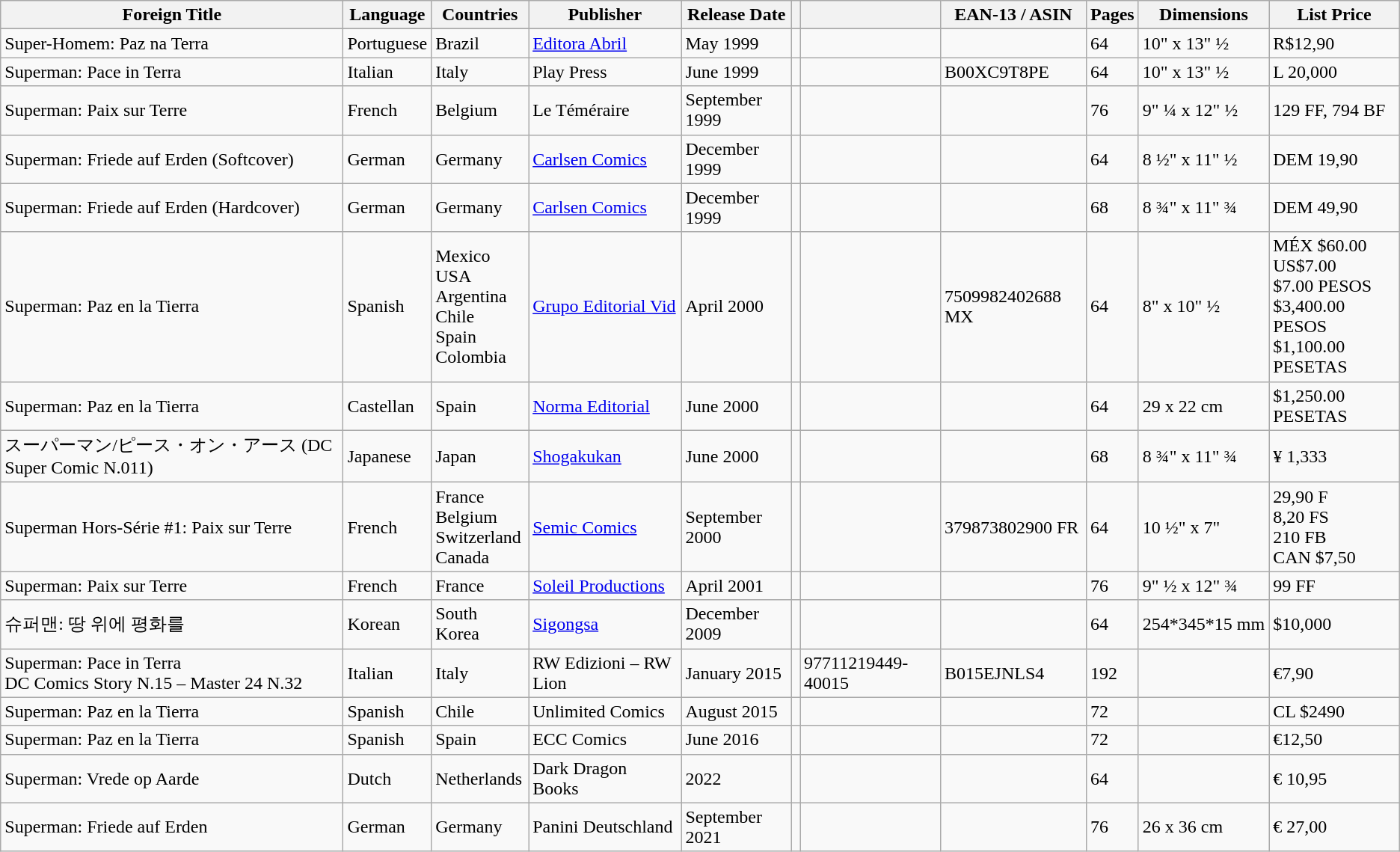<table class="wikitable sortable">
<tr>
<th>Foreign Title</th>
<th>Language</th>
<th>Countries</th>
<th>Publisher</th>
<th>Release Date</th>
<th></th>
<th></th>
<th>EAN-13 / ASIN</th>
<th>Pages</th>
<th>Dimensions</th>
<th>List Price</th>
</tr>
<tr>
</tr>
<tr>
<td>Super-Homem: Paz na Terra</td>
<td>Portuguese</td>
<td>Brazil</td>
<td><a href='#'>Editora Abril</a></td>
<td>May 1999</td>
<td></td>
<td></td>
<td></td>
<td>64</td>
<td>10" x 13" ½</td>
<td>R$12,90</td>
</tr>
<tr>
<td>Superman: Pace in Terra</td>
<td>Italian</td>
<td>Italy</td>
<td>Play Press</td>
<td>June 1999</td>
<td></td>
<td></td>
<td>B00XC9T8PE</td>
<td>64</td>
<td>10" x 13" ½</td>
<td>L 20,000</td>
</tr>
<tr>
<td>Superman: Paix sur Terre</td>
<td>French</td>
<td>Belgium</td>
<td>Le Téméraire</td>
<td>September 1999</td>
<td></td>
<td></td>
<td></td>
<td>76</td>
<td>9" ¼ x 12" ½</td>
<td>129 FF, 794 BF</td>
</tr>
<tr>
<td>Superman: Friede auf Erden (Softcover)</td>
<td>German</td>
<td>Germany</td>
<td><a href='#'>Carlsen Comics</a></td>
<td>December 1999</td>
<td></td>
<td></td>
<td></td>
<td>64</td>
<td>8 ½" x 11" ½</td>
<td>DEM 19,90</td>
</tr>
<tr>
<td>Superman: Friede auf Erden (Hardcover)</td>
<td>German</td>
<td>Germany</td>
<td><a href='#'>Carlsen Comics</a></td>
<td>December 1999</td>
<td></td>
<td></td>
<td></td>
<td>68</td>
<td>8 ¾" x 11" ¾</td>
<td>DEM 49,90</td>
</tr>
<tr>
<td>Superman: Paz en la Tierra</td>
<td>Spanish</td>
<td>Mexico<br>USA<br>Argentina<br>Chile<br>Spain<br>Colombia</td>
<td><a href='#'>Grupo Editorial Vid</a></td>
<td>April 2000</td>
<td></td>
<td></td>
<td>7509982402688 MX</td>
<td>64</td>
<td>8" x 10" ½</td>
<td>MÉX $60.00<br>US$7.00<br>$7.00 PESOS<br>$3,400.00 PESOS<br>$1,100.00 PESETAS</td>
</tr>
<tr>
<td>Superman: Paz en la Tierra</td>
<td>Castellan</td>
<td>Spain</td>
<td><a href='#'>Norma Editorial</a></td>
<td>June 2000</td>
<td></td>
<td></td>
<td></td>
<td>64</td>
<td>29 x 22 cm</td>
<td>$1,250.00 PESETAS</td>
</tr>
<tr>
<td>スーパーマン/ピース・オン・アース (DC Super Comic N.011)</td>
<td>Japanese</td>
<td>Japan</td>
<td><a href='#'>Shogakukan</a></td>
<td>June 2000</td>
<td></td>
<td></td>
<td></td>
<td>68</td>
<td>8 ¾" x 11" ¾</td>
<td>¥ 1,333</td>
</tr>
<tr>
<td>Superman Hors-Série #1: Paix sur Terre</td>
<td>French</td>
<td>France<br>Belgium<br>Switzerland<br>Canada</td>
<td><a href='#'>Semic Comics</a></td>
<td>September 2000</td>
<td></td>
<td></td>
<td>379873802900 FR</td>
<td>64</td>
<td>10 ½" x 7"</td>
<td>29,90 F<br>8,20 FS<br>210 FB<br>CAN $7,50</td>
</tr>
<tr>
<td>Superman: Paix sur Terre</td>
<td>French</td>
<td>France</td>
<td><a href='#'>Soleil Productions</a></td>
<td>April 2001</td>
<td></td>
<td></td>
<td></td>
<td>76</td>
<td>9" ½ x 12" ¾</td>
<td>99 FF</td>
</tr>
<tr>
<td>슈퍼맨: 땅 위에 평화를</td>
<td>Korean</td>
<td>South Korea</td>
<td><a href='#'>Sigongsa</a></td>
<td>December 2009</td>
<td></td>
<td></td>
<td></td>
<td>64</td>
<td>254*345*15 mm</td>
<td>$10,000</td>
</tr>
<tr>
<td>Superman: Pace in Terra<br>DC Comics Story N.15 – Master 24 N.32</td>
<td>Italian</td>
<td>Italy</td>
<td>RW Edizioni – RW Lion</td>
<td>January 2015</td>
<td></td>
<td>97711219449-40015</td>
<td>B015EJNLS4</td>
<td>192</td>
<td></td>
<td>€7,90</td>
</tr>
<tr>
<td>Superman: Paz en la Tierra</td>
<td>Spanish</td>
<td>Chile</td>
<td>Unlimited Comics</td>
<td>August 2015</td>
<td></td>
<td></td>
<td></td>
<td>72</td>
<td></td>
<td>CL $2490</td>
</tr>
<tr>
<td>Superman: Paz en la Tierra</td>
<td>Spanish</td>
<td>Spain</td>
<td>ECC Comics</td>
<td>June 2016</td>
<td></td>
<td></td>
<td></td>
<td>72</td>
<td></td>
<td>€12,50</td>
</tr>
<tr>
<td>Superman: Vrede op Aarde</td>
<td>Dutch</td>
<td>Netherlands</td>
<td>Dark Dragon Books</td>
<td>2022</td>
<td></td>
<td></td>
<td></td>
<td>64</td>
<td></td>
<td>€ 10,95</td>
</tr>
<tr>
<td>Superman: Friede auf Erden</td>
<td>German</td>
<td>Germany</td>
<td>Panini Deutschland</td>
<td>September 2021</td>
<td></td>
<td></td>
<td></td>
<td>76</td>
<td>26 x 36 cm</td>
<td>€ 27,00</td>
</tr>
</table>
